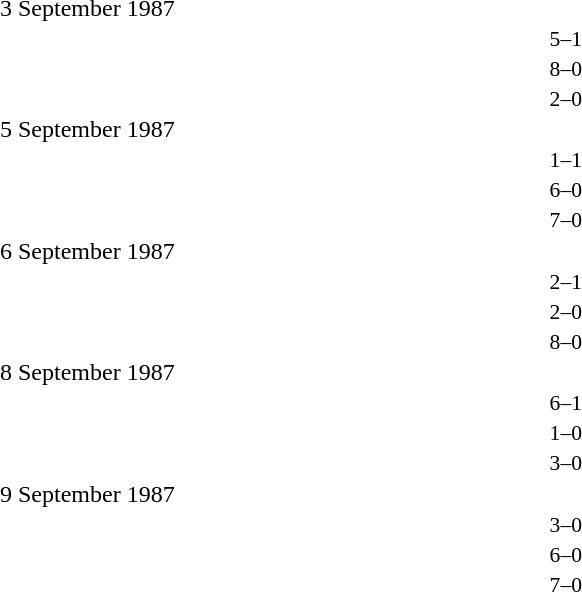<table style="width:60%;" cellspacing="1">
<tr>
<th width=25%></th>
<th width=10%></th>
<th width=25%></th>
</tr>
<tr>
<td>3 September 1987</td>
</tr>
<tr style=font-size:90%>
<td align=right></td>
<td align=center>5–1</td>
<td></td>
</tr>
<tr style=font-size:90%>
<td align=right></td>
<td align=center>8–0</td>
<td></td>
</tr>
<tr style=font-size:90%>
<td align=right></td>
<td align=center>2–0</td>
<td></td>
</tr>
<tr>
<td>5 September 1987</td>
</tr>
<tr style=font-size:90%>
<td align=right></td>
<td align=center>1–1</td>
<td></td>
</tr>
<tr style=font-size:90%>
<td align=right></td>
<td align=center>6–0</td>
<td></td>
</tr>
<tr style=font-size:90%>
<td align=right></td>
<td align=center>7–0</td>
<td></td>
</tr>
<tr>
<td>6 September 1987</td>
</tr>
<tr style=font-size:90%>
<td align=right></td>
<td align=center>2–1</td>
<td></td>
</tr>
<tr style=font-size:90%>
<td align=right></td>
<td align=center>2–0</td>
<td></td>
</tr>
<tr style=font-size:90%>
<td align=right></td>
<td align=center>8–0</td>
<td></td>
</tr>
<tr>
<td>8 September 1987</td>
</tr>
<tr style=font-size:90%>
<td align=right></td>
<td align=center>6–1</td>
<td></td>
</tr>
<tr style=font-size:90%>
<td align=right></td>
<td align=center>1–0</td>
<td></td>
</tr>
<tr style=font-size:90%>
<td align=right></td>
<td align=center>3–0</td>
<td></td>
</tr>
<tr>
<td>9 September 1987</td>
</tr>
<tr style=font-size:90%>
<td align=right></td>
<td align=center>3–0</td>
<td></td>
</tr>
<tr style=font-size:90%>
<td align=right></td>
<td align=center>6–0</td>
<td></td>
</tr>
<tr style=font-size:90%>
<td align=right></td>
<td align=center>7–0</td>
<td></td>
</tr>
</table>
